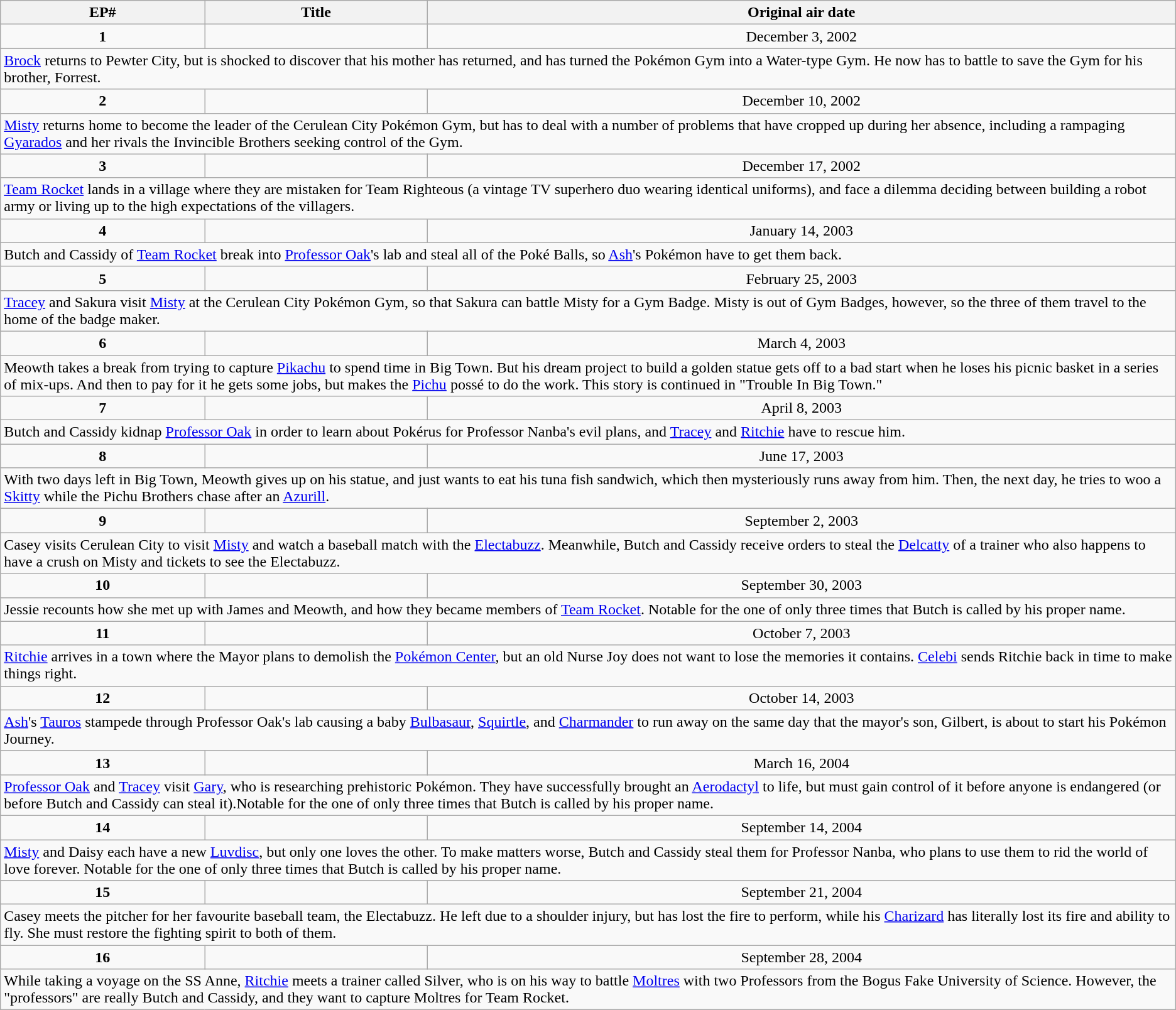<table class="wikitable">
<tr>
<th>EP#</th>
<th>Title</th>
<th>Original air date</th>
</tr>
<tr>
<td style="text-align:center;"><strong>1</strong></td>
<td></td>
<td style="text-align:center;">December 3, 2002</td>
</tr>
<tr>
<td colspan="3"><a href='#'>Brock</a> returns to Pewter City, but is shocked to discover that his mother has returned, and has turned the Pokémon Gym into a Water-type Gym. He now has to battle to save the Gym for his brother, Forrest.</td>
</tr>
<tr>
<td style="text-align:center;"><strong>2</strong></td>
<td></td>
<td style="text-align:center;">December 10, 2002</td>
</tr>
<tr>
<td colspan="4"><a href='#'>Misty</a> returns home to become the leader of the Cerulean City Pokémon Gym, but has to deal with a number of problems that have cropped up during her absence, including a rampaging <a href='#'>Gyarados</a> and her rivals the Invincible Brothers seeking control of the Gym.</td>
</tr>
<tr>
<td style="text-align:center;"><strong>3</strong></td>
<td></td>
<td style="text-align:center;">December 17, 2002</td>
</tr>
<tr>
<td colspan="4"><a href='#'>Team Rocket</a> lands in a village where they are mistaken for Team Righteous (a vintage TV superhero duo wearing identical uniforms), and face a dilemma deciding between building a robot army or living up to the high expectations of the villagers.</td>
</tr>
<tr>
<td style="text-align:center;"><strong>4</strong></td>
<td></td>
<td style="text-align:center;">January 14, 2003</td>
</tr>
<tr>
<td colspan="4">Butch and Cassidy of <a href='#'>Team Rocket</a> break into <a href='#'>Professor Oak</a>'s lab and steal all of the Poké Balls, so <a href='#'>Ash</a>'s Pokémon have to get them back.</td>
</tr>
<tr>
<td style="text-align:center;"><strong>5</strong></td>
<td></td>
<td style="text-align:center;">February 25, 2003</td>
</tr>
<tr>
<td colspan="3"><a href='#'>Tracey</a> and Sakura visit <a href='#'>Misty</a> at the Cerulean City Pokémon Gym, so that Sakura can battle Misty for a Gym Badge. Misty is out of Gym Badges, however, so the three of them travel to the home of the badge maker.</td>
</tr>
<tr>
<td style="text-align:center;"><strong>6</strong></td>
<td></td>
<td style="text-align:center;">March 4, 2003</td>
</tr>
<tr>
<td colspan="3">Meowth takes a break from trying to capture <a href='#'>Pikachu</a> to spend time in Big Town. But his dream project to build a golden statue gets off to a bad start when he loses his picnic basket in a series of mix-ups. And then to pay for it he gets some jobs, but makes the <a href='#'>Pichu</a> possé to do the work. This story is continued in "Trouble In Big Town."</td>
</tr>
<tr>
<td style="text-align:center;"><strong>7</strong></td>
<td></td>
<td style="text-align:center;">April 8, 2003</td>
</tr>
<tr>
<td colspan="3">Butch and Cassidy kidnap <a href='#'>Professor Oak</a> in order to learn about Pokérus for Professor Nanba's evil plans, and <a href='#'>Tracey</a> and <a href='#'>Ritchie</a> have to rescue him.</td>
</tr>
<tr>
<td style="text-align:center;"><strong>8</strong></td>
<td></td>
<td style="text-align:center;">June 17, 2003</td>
</tr>
<tr>
<td colspan="3">With two days left in Big Town, Meowth gives up on his statue, and just wants to eat his tuna fish sandwich, which then mysteriously runs away from him. Then, the next day, he tries to woo a <a href='#'>Skitty</a> while the Pichu Brothers chase after an <a href='#'>Azurill</a>.</td>
</tr>
<tr>
<td style="text-align:center;"><strong>9</strong></td>
<td></td>
<td style="text-align:center;">September 2, 2003</td>
</tr>
<tr>
<td colspan="3">Casey visits Cerulean City to visit <a href='#'>Misty</a> and watch a baseball match with the <a href='#'>Electabuzz</a>. Meanwhile, Butch and Cassidy receive orders to steal the <a href='#'>Delcatty</a> of a trainer who also happens to have a crush on Misty and tickets to see the Electabuzz.</td>
</tr>
<tr>
<td style="text-align:center;"><strong>10</strong></td>
<td></td>
<td style="text-align:center;">September 30, 2003</td>
</tr>
<tr>
<td colspan="3">Jessie recounts how she met up with James and Meowth, and how they became members of <a href='#'>Team Rocket</a>. Notable for the one of only three times that Butch is called by his proper name.</td>
</tr>
<tr>
<td style="text-align:center;"><strong>11</strong></td>
<td></td>
<td style="text-align:center;">October 7, 2003</td>
</tr>
<tr>
<td colspan="3"><a href='#'>Ritchie</a> arrives in a town where the Mayor plans to demolish the <a href='#'>Pokémon Center</a>, but an old Nurse Joy does not want to lose the memories it contains. <a href='#'>Celebi</a> sends Ritchie back in time to make things right.</td>
</tr>
<tr>
<td style="text-align:center;"><strong>12</strong></td>
<td></td>
<td style="text-align:center;">October 14, 2003</td>
</tr>
<tr>
<td colspan="3"><a href='#'>Ash</a>'s <a href='#'>Tauros</a> stampede through Professor Oak's lab causing a baby <a href='#'>Bulbasaur</a>, <a href='#'>Squirtle</a>, and <a href='#'>Charmander</a> to run away on the same day that the mayor's son, Gilbert, is about to start his Pokémon Journey.</td>
</tr>
<tr>
<td style="text-align:center;"><strong>13</strong></td>
<td></td>
<td style="text-align:center;">March 16, 2004</td>
</tr>
<tr>
<td colspan="3"><a href='#'>Professor Oak</a> and <a href='#'>Tracey</a> visit <a href='#'>Gary</a>, who is researching prehistoric Pokémon. They have successfully brought an <a href='#'>Aerodactyl</a> to life, but must gain control of it before anyone is endangered (or before Butch and Cassidy can steal it).Notable for the one of only  three times that Butch is called by his proper name.</td>
</tr>
<tr>
<td style="text-align:center;"><strong>14</strong></td>
<td></td>
<td style="text-align:center;">September 14, 2004</td>
</tr>
<tr>
<td colspan="4"><a href='#'>Misty</a> and Daisy each have a new <a href='#'>Luvdisc</a>, but only one loves the other. To make matters worse, Butch and Cassidy steal them for Professor Nanba, who plans to use them to rid the world of love forever. Notable for the one of only three times that Butch is called by his proper name.</td>
</tr>
<tr>
<td style="text-align:center;"><strong>15</strong></td>
<td></td>
<td style="text-align:center;">September 21, 2004</td>
</tr>
<tr>
<td colspan="4">Casey meets the pitcher for her favourite baseball team, the Electabuzz. He left due to a shoulder injury, but has lost the fire to perform, while his <a href='#'>Charizard</a> has literally lost its fire and ability to fly. She must restore the fighting spirit to both of them.</td>
</tr>
<tr>
<td style="text-align:center;"><strong>16</strong></td>
<td></td>
<td style="text-align:center;">September 28, 2004</td>
</tr>
<tr>
<td colspan="4">While taking a voyage on the SS Anne, <a href='#'>Ritchie</a> meets a trainer called Silver, who is on his way to battle <a href='#'>Moltres</a> with two Professors from the Bogus Fake University of Science. However, the "professors" are really Butch and Cassidy, and they want to capture Moltres for Team Rocket.</td>
</tr>
</table>
